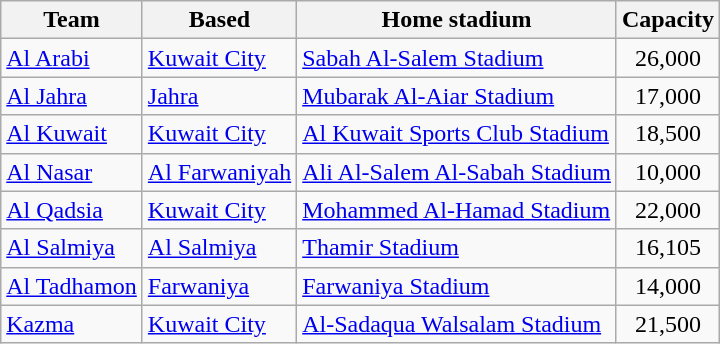<table class="wikitable sortable">
<tr>
<th>Team</th>
<th>Based</th>
<th>Home stadium</th>
<th>Capacity</th>
</tr>
<tr>
<td><a href='#'>Al Arabi</a></td>
<td><a href='#'>Kuwait City</a></td>
<td><a href='#'>Sabah Al-Salem Stadium</a></td>
<td align=center>26,000</td>
</tr>
<tr>
<td><a href='#'>Al Jahra</a></td>
<td><a href='#'>Jahra</a></td>
<td><a href='#'>Mubarak Al-Aiar Stadium</a></td>
<td align=center>17,000</td>
</tr>
<tr>
<td><a href='#'>Al Kuwait</a></td>
<td><a href='#'>Kuwait City</a></td>
<td><a href='#'>Al Kuwait Sports Club Stadium</a></td>
<td align=center>18,500</td>
</tr>
<tr>
<td><a href='#'>Al Nasar</a></td>
<td><a href='#'>Al Farwaniyah</a></td>
<td><a href='#'>Ali Al-Salem Al-Sabah Stadium</a></td>
<td align=center>10,000</td>
</tr>
<tr>
<td><a href='#'>Al Qadsia</a></td>
<td><a href='#'>Kuwait City</a></td>
<td><a href='#'>Mohammed Al-Hamad Stadium</a></td>
<td align=center>22,000</td>
</tr>
<tr>
<td><a href='#'>Al Salmiya</a></td>
<td><a href='#'>Al Salmiya</a></td>
<td><a href='#'>Thamir Stadium</a></td>
<td align=center>16,105</td>
</tr>
<tr>
<td><a href='#'>Al Tadhamon</a></td>
<td><a href='#'>Farwaniya</a></td>
<td><a href='#'>Farwaniya Stadium</a></td>
<td align=center>14,000</td>
</tr>
<tr>
<td><a href='#'>Kazma</a></td>
<td><a href='#'>Kuwait City</a></td>
<td><a href='#'>Al-Sadaqua Walsalam Stadium</a></td>
<td align=center>21,500</td>
</tr>
</table>
